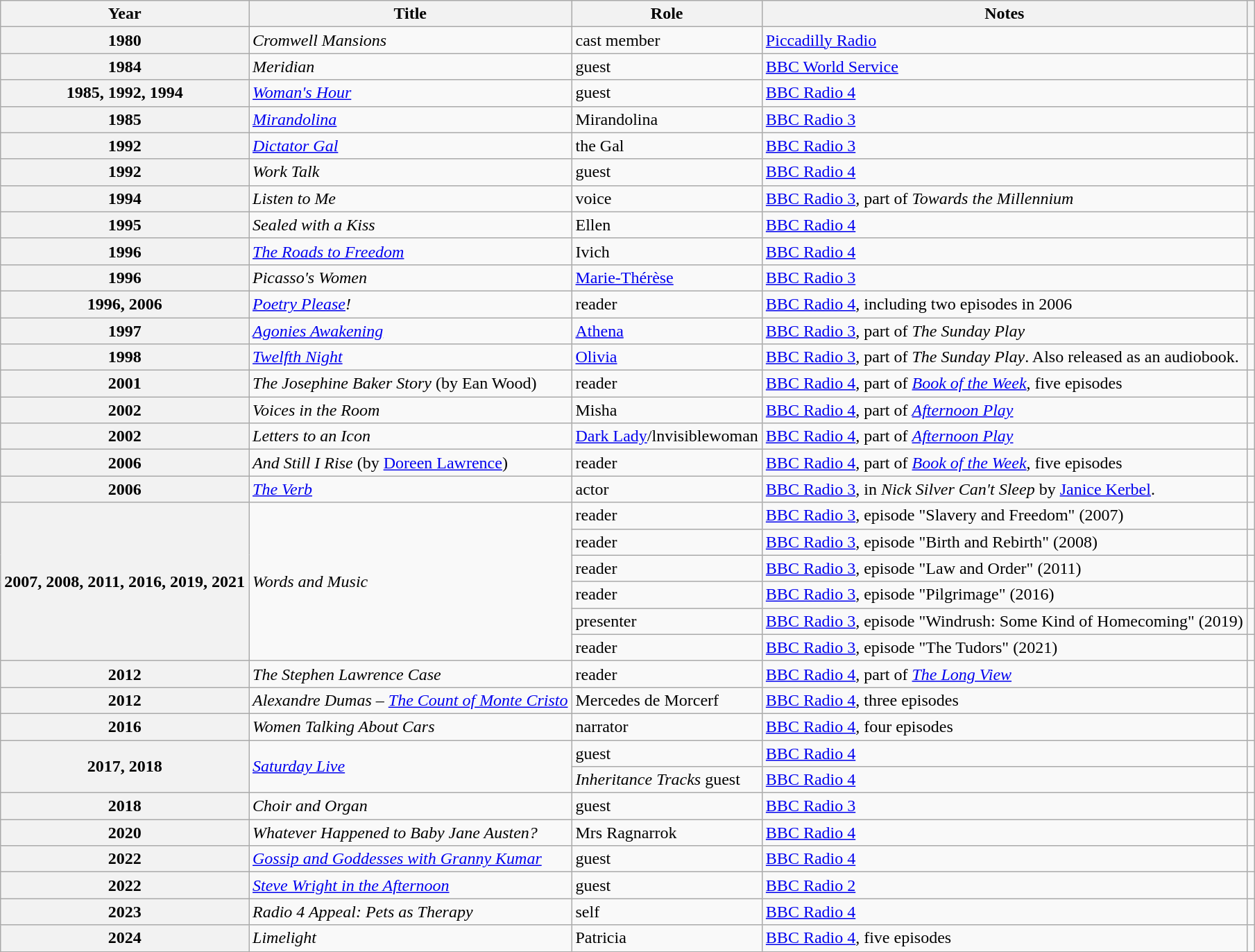<table class="wikitable sortable">
<tr>
<th scope=col>Year</th>
<th scope=col>Title</th>
<th scope=col>Role</th>
<th scope=col>Notes</th>
<th scope=col class=unsortable></th>
</tr>
<tr>
<th scope=row>1980</th>
<td><em>Cromwell Mansions</em></td>
<td>cast member</td>
<td><a href='#'>Piccadilly Radio</a></td>
<td></td>
</tr>
<tr>
<th scope=row>1984</th>
<td><em>Meridian</em></td>
<td>guest</td>
<td><a href='#'>BBC World Service</a></td>
<td></td>
</tr>
<tr>
<th scope=row>1985, 1992, 1994</th>
<td><em><a href='#'>Woman's Hour</a></em></td>
<td>guest</td>
<td><a href='#'>BBC Radio 4</a></td>
<td></td>
</tr>
<tr>
<th scope=row>1985</th>
<td><em><a href='#'>Mirandolina</a></em></td>
<td>Mirandolina</td>
<td><a href='#'>BBC Radio 3</a></td>
<td></td>
</tr>
<tr>
<th scope=row>1992</th>
<td><em><a href='#'>Dictator Gal</a></em></td>
<td>the Gal</td>
<td><a href='#'>BBC Radio 3</a></td>
<td></td>
</tr>
<tr>
<th scope=row>1992</th>
<td><em>Work Talk</em></td>
<td>guest</td>
<td><a href='#'>BBC Radio 4</a></td>
<td></td>
</tr>
<tr>
<th scope=row>1994</th>
<td><em>Listen to Me</em></td>
<td>voice</td>
<td><a href='#'>BBC Radio 3</a>, part of <em>Towards the Millennium</em></td>
<td></td>
</tr>
<tr>
<th scope=row>1995</th>
<td><em>Sealed with a Kiss</em></td>
<td>Ellen</td>
<td><a href='#'>BBC Radio 4</a></td>
<td></td>
</tr>
<tr>
<th scope=row>1996</th>
<td><em><a href='#'>The Roads to Freedom</a></em></td>
<td>Ivich</td>
<td><a href='#'>BBC Radio 4</a></td>
<td></td>
</tr>
<tr>
<th scope=row>1996</th>
<td><em>Picasso's Women</em></td>
<td><a href='#'>Marie-Thérèse</a></td>
<td><a href='#'>BBC Radio 3</a></td>
<td></td>
</tr>
<tr>
<th scope=row>1996, 2006</th>
<td><em><a href='#'>Poetry Please</a>!</em></td>
<td>reader</td>
<td><a href='#'>BBC Radio 4</a>, including two episodes in 2006</td>
<td></td>
</tr>
<tr>
<th scope=row>1997</th>
<td><em><a href='#'>Agonies Awakening</a></em></td>
<td><a href='#'>Athena</a></td>
<td><a href='#'>BBC Radio 3</a>, part of <em>The Sunday Play</em></td>
<td></td>
</tr>
<tr>
<th scope=row>1998</th>
<td><em><a href='#'>Twelfth Night</a></em></td>
<td><a href='#'>Olivia</a></td>
<td><a href='#'>BBC Radio 3</a>, part of <em>The Sunday Play</em>. Also released as an audiobook.</td>
<td></td>
</tr>
<tr>
<th scope=row>2001</th>
<td><em>The Josephine Baker Story</em> (by Ean Wood)</td>
<td>reader</td>
<td><a href='#'>BBC Radio 4</a>, part of <em><a href='#'>Book of the Week</a></em>, five episodes</td>
<td></td>
</tr>
<tr>
<th scope=row>2002</th>
<td><em>Voices in the Room </em></td>
<td>Misha</td>
<td><a href='#'>BBC Radio 4</a>, part of <em><a href='#'>Afternoon Play</a></em></td>
<td></td>
</tr>
<tr>
<th scope=row>2002</th>
<td><em>Letters to an Icon </em></td>
<td><a href='#'>Dark Lady</a>/lnvisiblewoman</td>
<td><a href='#'>BBC Radio 4</a>, part of <em><a href='#'>Afternoon Play</a></em></td>
<td></td>
</tr>
<tr>
<th scope=row>2006</th>
<td><em>And Still I Rise</em> (by <a href='#'>Doreen Lawrence</a>)</td>
<td>reader</td>
<td><a href='#'>BBC Radio 4</a>, part of <em><a href='#'>Book of the Week</a></em>, five episodes</td>
<td></td>
</tr>
<tr>
<th scope=row>2006</th>
<td><em><a href='#'>The Verb</a></em></td>
<td>actor</td>
<td><a href='#'>BBC Radio 3</a>, in <em>Nick Silver Can't Sleep</em> by <a href='#'>Janice Kerbel</a>.</td>
<td></td>
</tr>
<tr>
<th scope=row rowspan=6>2007, 2008, 2011, 2016, 2019, 2021</th>
<td rowspan=6><em>Words and Music</em></td>
<td>reader</td>
<td><a href='#'>BBC Radio 3</a>, episode "Slavery and Freedom" (2007)</td>
<td></td>
</tr>
<tr>
<td>reader</td>
<td><a href='#'>BBC Radio 3</a>, episode "Birth and Rebirth" (2008)</td>
<td></td>
</tr>
<tr>
<td>reader</td>
<td><a href='#'>BBC Radio 3</a>, episode "Law and Order" (2011)</td>
<td></td>
</tr>
<tr>
<td>reader</td>
<td><a href='#'>BBC Radio 3</a>, episode "Pilgrimage" (2016)</td>
<td></td>
</tr>
<tr>
<td>presenter</td>
<td><a href='#'>BBC Radio 3</a>, episode "Windrush: Some Kind of Homecoming" (2019)</td>
<td></td>
</tr>
<tr>
<td>reader</td>
<td><a href='#'>BBC Radio 3</a>, episode "The Tudors" (2021)</td>
<td></td>
</tr>
<tr>
<th scope=row>2012</th>
<td><em>The Stephen Lawrence Case</em></td>
<td>reader</td>
<td><a href='#'>BBC Radio 4</a>, part of <em><a href='#'>The Long View</a></em></td>
<td></td>
</tr>
<tr>
<th scope=row>2012</th>
<td><em>Alexandre Dumas – <a href='#'>The Count of Monte Cristo</a></em></td>
<td>Mercedes de Morcerf</td>
<td><a href='#'>BBC Radio 4</a>, three episodes</td>
<td></td>
</tr>
<tr>
<th scope=row>2016</th>
<td><em>Women Talking About Cars</em></td>
<td>narrator</td>
<td><a href='#'>BBC Radio 4</a>, four episodes</td>
<td></td>
</tr>
<tr>
<th scope=row rowspan=2>2017, 2018</th>
<td rowspan=2><em><a href='#'>Saturday Live</a></em></td>
<td>guest</td>
<td><a href='#'>BBC Radio 4</a></td>
<td></td>
</tr>
<tr>
<td><em>Inheritance Tracks</em> guest</td>
<td><a href='#'>BBC Radio 4</a></td>
<td></td>
</tr>
<tr>
<th scope=row>2018</th>
<td><em>Choir and Organ</em></td>
<td>guest</td>
<td><a href='#'>BBC Radio 3</a></td>
<td></td>
</tr>
<tr>
<th scope=row>2020</th>
<td><em>Whatever Happened to Baby Jane Austen?</em></td>
<td>Mrs Ragnarrok</td>
<td><a href='#'>BBC Radio 4</a></td>
<td></td>
</tr>
<tr>
<th scope=row>2022</th>
<td><em><a href='#'>Gossip and Goddesses with Granny Kumar</a></em></td>
<td>guest</td>
<td><a href='#'>BBC Radio 4</a></td>
<td></td>
</tr>
<tr>
<th scope=row>2022</th>
<td><em><a href='#'>Steve Wright in the Afternoon</a></em></td>
<td>guest</td>
<td><a href='#'>BBC Radio 2</a></td>
<td></td>
</tr>
<tr>
<th scope=row>2023</th>
<td><em>Radio 4 Appeal: Pets as Therapy</em></td>
<td>self</td>
<td><a href='#'>BBC Radio 4</a></td>
<td></td>
</tr>
<tr>
<th scope=row>2024</th>
<td><em>Limelight</em></td>
<td>Patricia</td>
<td><a href='#'>BBC Radio 4</a>, five episodes</td>
<td></td>
</tr>
<tr>
</tr>
</table>
